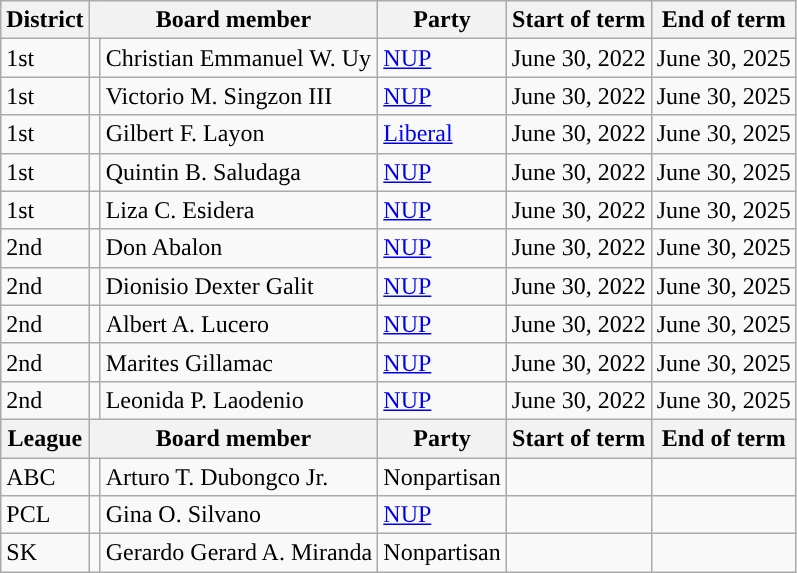<table class="wikitable">
<tr>
<th>District</th>
<th colspan="2">Board member</th>
<th>Party</th>
<th>Start of term</th>
<th>End of term</th>
</tr>
<tr>
<td>1st</td>
<td></td>
<td>Christian Emmanuel W. Uy</td>
<td><a href='#'>NUP</a></td>
<td>June 30, 2022</td>
<td>June 30, 2025</td>
</tr>
<tr>
<td>1st</td>
<td></td>
<td>Victorio M. Singzon III</td>
<td><a href='#'>NUP</a></td>
<td>June 30, 2022</td>
<td>June 30, 2025</td>
</tr>
<tr>
<td>1st</td>
<td></td>
<td>Gilbert F. Layon</td>
<td><a href='#'>Liberal</a></td>
<td>June 30, 2022</td>
<td>June 30, 2025</td>
</tr>
<tr>
<td>1st</td>
<td></td>
<td>Quintin B. Saludaga</td>
<td><a href='#'>NUP</a></td>
<td>June 30, 2022</td>
<td>June 30, 2025</td>
</tr>
<tr>
<td>1st</td>
<td></td>
<td>Liza C. Esidera</td>
<td><a href='#'>NUP</a></td>
<td>June 30, 2022</td>
<td>June 30, 2025</td>
</tr>
<tr>
<td>2nd</td>
<td></td>
<td>Don Abalon</td>
<td><a href='#'>NUP</a></td>
<td>June 30, 2022</td>
<td>June 30, 2025</td>
</tr>
<tr>
<td>2nd</td>
<td></td>
<td>Dionisio Dexter Galit</td>
<td><a href='#'>NUP</a></td>
<td>June 30, 2022</td>
<td>June 30, 2025</td>
</tr>
<tr>
<td>2nd</td>
<td></td>
<td>Albert A. Lucero</td>
<td><a href='#'>NUP</a></td>
<td>June 30, 2022</td>
<td>June 30, 2025</td>
</tr>
<tr>
<td>2nd</td>
<td></td>
<td>Marites Gillamac</td>
<td><a href='#'>NUP</a></td>
<td>June 30, 2022</td>
<td>June 30, 2025</td>
</tr>
<tr>
<td>2nd</td>
<td></td>
<td>Leonida P. Laodenio</td>
<td><a href='#'>NUP</a></td>
<td>June 30, 2022</td>
<td>June 30, 2025</td>
</tr>
<tr>
<th>League</th>
<th colspan="2">Board member</th>
<th>Party</th>
<th>Start of term</th>
<th>End of term</th>
</tr>
<tr>
<td>ABC</td>
<td></td>
<td>Arturo T. Dubongco Jr.</td>
<td>Nonpartisan</td>
<td></td>
<td></td>
</tr>
<tr>
<td>PCL</td>
<td></td>
<td>Gina O. Silvano</td>
<td><a href='#'>NUP</a></td>
<td></td>
<td></td>
</tr>
<tr>
<td>SK</td>
<td></td>
<td>Gerardo Gerard A. Miranda</td>
<td>Nonpartisan</td>
<td></td>
<td></td>
</tr>
</table>
